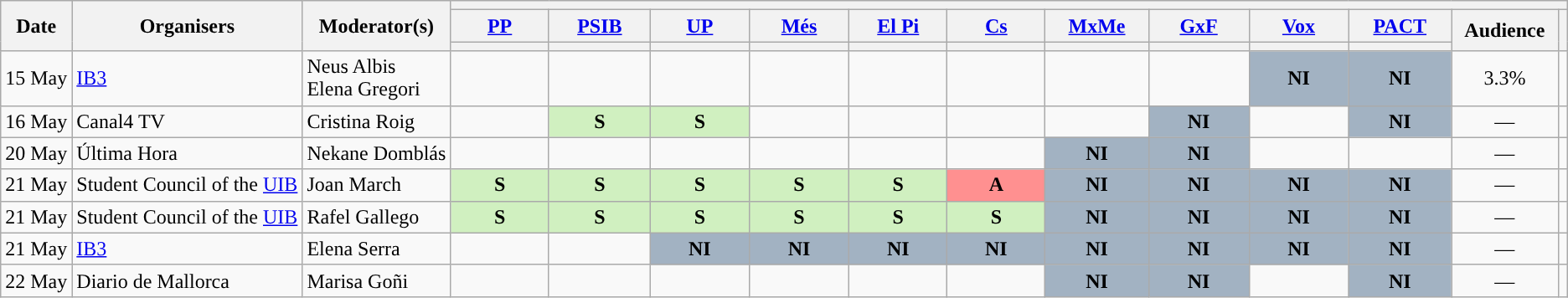<table class="wikitable" style="text-align:center;">
<tr>
<th rowspan="3">Date</th>
<th rowspan="3">Organisers</th>
<th rowspan="3">Moderator(s)</th>
<th colspan="12">        </th>
</tr>
<tr>
<th scope="col" style="width:5em;"><a href='#'>PP</a></th>
<th scope="col" style="width:5em;"><a href='#'>PSIB</a></th>
<th scope="col" style="width:5em;"><a href='#'>UP</a></th>
<th scope="col" style="width:5em;"><a href='#'>Més</a></th>
<th scope="col" style="width:5em;"><a href='#'>El Pi</a></th>
<th scope="col" style="width:5em;"><a href='#'>Cs</a></th>
<th scope="col" style="width:5em;"><a href='#'>MxMe</a></th>
<th scope="col" style="width:5em;"><a href='#'>GxF</a></th>
<th scope="col" style="width:5em;"><a href='#'>Vox</a></th>
<th scope="col" style="width:5em;"><a href='#'>PACT</a></th>
<th rowspan="2" scope="col" style="width:5em;">Audience</th>
<th rowspan="2"></th>
</tr>
<tr>
<th style="color:inherit;background:"></th>
<th style="color:inherit;background:"></th>
<th style="color:inherit;background:"></th>
<th style="color:inherit;background:"></th>
<th style="color:inherit;background:"></th>
<th style="color:inherit;background:"></th>
<th style="color:inherit;background:"></th>
<th style="color:inherit;background:"></th>
<th style="color:inherit;background:"></th>
<th style="color:inherit;background:"></th>
</tr>
<tr>
<td style="white-space:nowrap; text-align:left;">15 May</td>
<td style="white-space:nowrap; text-align:left;"><a href='#'>IB3</a></td>
<td style="white-space:nowrap; text-align:left;">Neus Albis<br>Elena Gregori</td>
<td></td>
<td></td>
<td></td>
<td></td>
<td></td>
<td></td>
<td></td>
<td></td>
<td style="background:#A2B2C2;"><strong>NI</strong></td>
<td style="background:#A2B2C2;"><strong>NI</strong></td>
<td>3.3%<br></td>
<td></td>
</tr>
<tr>
<td style="white-space:nowrap; text-align:left;">16 May</td>
<td style="white-space:nowrap; text-align:left;">Canal4 TV</td>
<td style="white-space:nowrap; text-align:left;">Cristina Roig</td>
<td></td>
<td style="background:#D0F0C0;"><strong>S</strong><br></td>
<td style="background:#D0F0C0;"><strong>S</strong><br></td>
<td></td>
<td></td>
<td></td>
<td></td>
<td style="background:#A2B2C2;"><strong>NI</strong></td>
<td></td>
<td style="background:#A2B2C2;"><strong>NI</strong></td>
<td>—</td>
<td></td>
</tr>
<tr>
<td style="white-space:nowrap; text-align:left;">20 May</td>
<td style="white-space:nowrap; text-align:left;">Última Hora</td>
<td style="white-space:nowrap; text-align:left;">Nekane Domblás</td>
<td></td>
<td></td>
<td></td>
<td></td>
<td></td>
<td></td>
<td style="background:#A2B2C2;"><strong>NI</strong></td>
<td style="background:#A2B2C2;"><strong>NI</strong></td>
<td></td>
<td></td>
<td>—</td>
<td></td>
</tr>
<tr>
<td style="white-space:nowrap; text-align:left;">21 May</td>
<td style="white-space:nowrap; text-align:left;">Student Council of the <a href='#'>UIB</a></td>
<td style="white-space:nowrap; text-align:left;">Joan March</td>
<td style="background:#D0F0C0;"><strong>S</strong><br></td>
<td style="background:#D0F0C0;"><strong>S</strong><br></td>
<td style="background:#D0F0C0;"><strong>S</strong><br></td>
<td style="background:#D0F0C0;"><strong>S</strong><br></td>
<td style="background:#D0F0C0;"><strong>S</strong><br></td>
<td style="background:#FF9090;"><strong>A</strong></td>
<td style="background:#A2B2C2;"><strong>NI</strong></td>
<td style="background:#A2B2C2;"><strong>NI</strong></td>
<td style="background:#A2B2C2;"><strong>NI</strong></td>
<td style="background:#A2B2C2;"><strong>NI</strong></td>
<td>—</td>
<td><br></td>
</tr>
<tr>
<td style="white-space:nowrap; text-align:left;">21 May</td>
<td style="white-space:nowrap; text-align:left;">Student Council of the <a href='#'>UIB</a></td>
<td style="white-space:nowrap; text-align:left;">Rafel Gallego</td>
<td style="background:#D0F0C0;"><strong>S</strong><br></td>
<td style="background:#D0F0C0;"><strong>S</strong><br></td>
<td style="background:#D0F0C0;"><strong>S</strong><br></td>
<td style="background:#D0F0C0;"><strong>S</strong><br></td>
<td style="background:#D0F0C0;"><strong>S</strong><br></td>
<td style="background:#D0F0C0;"><strong>S</strong><br></td>
<td style="background:#A2B2C2;"><strong>NI</strong></td>
<td style="background:#A2B2C2;"><strong>NI</strong></td>
<td style="background:#A2B2C2;"><strong>NI</strong></td>
<td style="background:#A2B2C2;"><strong>NI</strong></td>
<td>—</td>
<td></td>
</tr>
<tr>
<td style="white-space:nowrap; text-align:left;">21 May</td>
<td style="white-space:nowrap; text-align:left;"><a href='#'>IB3</a></td>
<td style="white-space:nowrap; text-align:left;">Elena Serra</td>
<td></td>
<td></td>
<td style="background:#A2B2C2;"><strong>NI</strong></td>
<td style="background:#A2B2C2;"><strong>NI</strong></td>
<td style="background:#A2B2C2;"><strong>NI</strong></td>
<td style="background:#A2B2C2;"><strong>NI</strong></td>
<td style="background:#A2B2C2;"><strong>NI</strong></td>
<td style="background:#A2B2C2;"><strong>NI</strong></td>
<td style="background:#A2B2C2;"><strong>NI</strong></td>
<td style="background:#A2B2C2;"><strong>NI</strong></td>
<td>—</td>
<td></td>
</tr>
<tr>
<td style="white-space:nowrap; text-align:left;">22 May</td>
<td style="white-space:nowrap; text-align:left;">Diario de Mallorca</td>
<td style="white-space:nowrap; text-align:left;">Marisa Goñi</td>
<td></td>
<td></td>
<td></td>
<td></td>
<td></td>
<td></td>
<td style="background:#A2B2C2;"><strong>NI</strong></td>
<td style="background:#A2B2C2;"><strong>NI</strong></td>
<td></td>
<td style="background:#A2B2C2;"><strong>NI</strong></td>
<td>—</td>
<td></td>
</tr>
</table>
